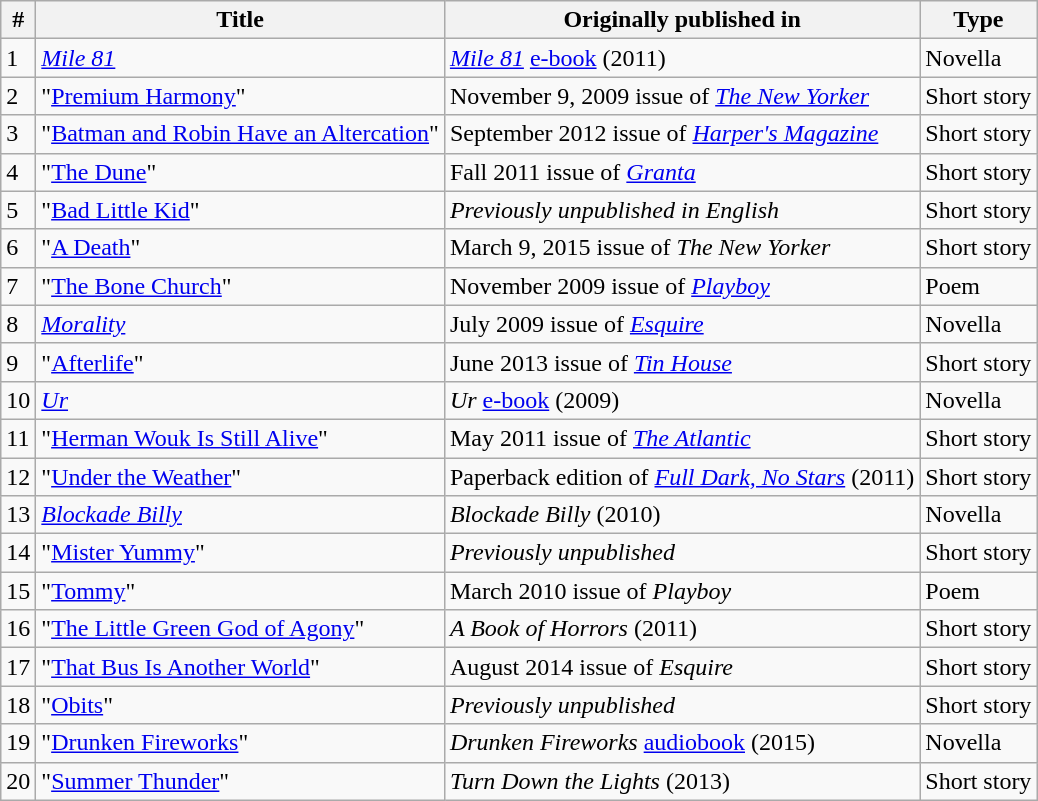<table class="wikitable">
<tr>
<th>#</th>
<th>Title</th>
<th>Originally published in</th>
<th>Type</th>
</tr>
<tr>
<td>1</td>
<td><em><a href='#'>Mile 81</a></em></td>
<td><em><a href='#'>Mile 81</a></em> <a href='#'>e-book</a> (2011)</td>
<td>Novella</td>
</tr>
<tr>
<td>2</td>
<td>"<a href='#'>Premium Harmony</a>"</td>
<td>November 9, 2009 issue of <em><a href='#'>The New Yorker</a></em></td>
<td>Short story</td>
</tr>
<tr>
<td>3</td>
<td>"<a href='#'>Batman and Robin Have an Altercation</a>"</td>
<td>September 2012 issue of <em><a href='#'>Harper's Magazine</a></em></td>
<td>Short story</td>
</tr>
<tr>
<td>4</td>
<td>"<a href='#'>The Dune</a>"</td>
<td>Fall 2011 issue of <em><a href='#'>Granta</a></em></td>
<td>Short story</td>
</tr>
<tr>
<td>5</td>
<td>"<a href='#'>Bad Little Kid</a>"</td>
<td><em>Previously unpublished in English</em></td>
<td>Short story</td>
</tr>
<tr>
<td>6</td>
<td>"<a href='#'>A Death</a>"</td>
<td>March 9, 2015 issue of <em>The New Yorker</em></td>
<td>Short story</td>
</tr>
<tr>
<td>7</td>
<td>"<a href='#'>The Bone Church</a>"</td>
<td>November 2009 issue of <em><a href='#'>Playboy</a></em></td>
<td>Poem</td>
</tr>
<tr>
<td>8</td>
<td><em><a href='#'>Morality</a></em></td>
<td>July 2009 issue of <em><a href='#'>Esquire</a></em></td>
<td>Novella</td>
</tr>
<tr>
<td>9</td>
<td>"<a href='#'>Afterlife</a>"</td>
<td>June 2013 issue of <em><a href='#'>Tin House</a></em></td>
<td>Short story</td>
</tr>
<tr>
<td>10</td>
<td><em><a href='#'>Ur</a></em></td>
<td><em>Ur</em> <a href='#'>e-book</a> (2009)</td>
<td>Novella</td>
</tr>
<tr>
<td>11</td>
<td>"<a href='#'>Herman Wouk Is Still Alive</a>"</td>
<td>May 2011 issue of <em><a href='#'>The Atlantic</a></em></td>
<td>Short story</td>
</tr>
<tr>
<td>12</td>
<td>"<a href='#'>Under the Weather</a>"</td>
<td>Paperback edition of <em><a href='#'>Full Dark, No Stars</a></em> (2011)</td>
<td>Short story</td>
</tr>
<tr>
<td>13</td>
<td><em><a href='#'>Blockade Billy</a></em></td>
<td><em>Blockade Billy</em> (2010)</td>
<td>Novella</td>
</tr>
<tr>
<td>14</td>
<td>"<a href='#'>Mister Yummy</a>"</td>
<td><em>Previously unpublished</em></td>
<td>Short story</td>
</tr>
<tr>
<td>15</td>
<td>"<a href='#'>Tommy</a>"</td>
<td>March 2010 issue of <em>Playboy</em></td>
<td>Poem</td>
</tr>
<tr>
<td>16</td>
<td>"<a href='#'>The Little Green God of Agony</a>"</td>
<td><em>A Book of Horrors</em> (2011)</td>
<td>Short story</td>
</tr>
<tr>
<td>17</td>
<td>"<a href='#'>That Bus Is Another World</a>"</td>
<td>August 2014 issue of <em>Esquire</em></td>
<td>Short story</td>
</tr>
<tr>
<td>18</td>
<td>"<a href='#'>Obits</a>"</td>
<td><em>Previously unpublished</em></td>
<td>Short story</td>
</tr>
<tr>
<td>19</td>
<td>"<a href='#'>Drunken Fireworks</a>"</td>
<td><em>Drunken Fireworks</em> <a href='#'>audiobook</a> (2015)</td>
<td>Novella</td>
</tr>
<tr>
<td>20</td>
<td>"<a href='#'>Summer Thunder</a>"</td>
<td><em>Turn Down the Lights</em> (2013)</td>
<td>Short story</td>
</tr>
</table>
